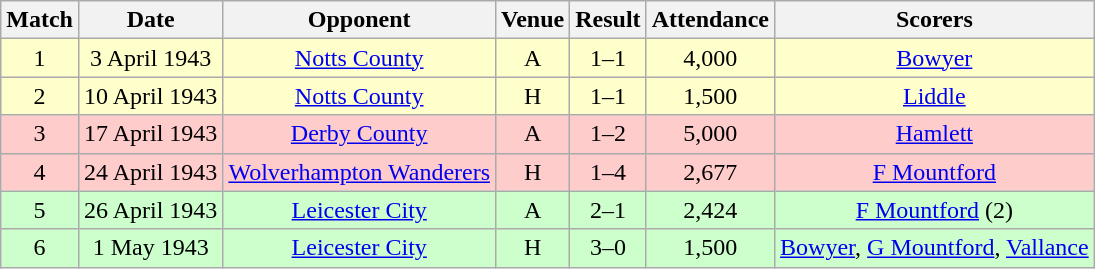<table class="wikitable" style="font-size:100%; text-align:center">
<tr>
<th>Match</th>
<th>Date</th>
<th>Opponent</th>
<th>Venue</th>
<th>Result</th>
<th>Attendance</th>
<th>Scorers</th>
</tr>
<tr style="background-color: #FFFFCC;">
<td>1</td>
<td>3 April 1943</td>
<td><a href='#'>Notts County</a></td>
<td>A</td>
<td>1–1</td>
<td>4,000</td>
<td><a href='#'>Bowyer</a></td>
</tr>
<tr style="background-color: #FFFFCC;">
<td>2</td>
<td>10 April 1943</td>
<td><a href='#'>Notts County</a></td>
<td>H</td>
<td>1–1</td>
<td>1,500</td>
<td><a href='#'>Liddle</a></td>
</tr>
<tr style="background-color: #FFCCCC;">
<td>3</td>
<td>17 April 1943</td>
<td><a href='#'>Derby County</a></td>
<td>A</td>
<td>1–2</td>
<td>5,000</td>
<td><a href='#'>Hamlett</a></td>
</tr>
<tr style="background-color: #FFCCCC;">
<td>4</td>
<td>24 April 1943</td>
<td><a href='#'>Wolverhampton Wanderers</a></td>
<td>H</td>
<td>1–4</td>
<td>2,677</td>
<td><a href='#'>F Mountford</a></td>
</tr>
<tr style="background-color: #CCFFCC;">
<td>5</td>
<td>26 April 1943</td>
<td><a href='#'>Leicester City</a></td>
<td>A</td>
<td>2–1</td>
<td>2,424</td>
<td><a href='#'>F Mountford</a> (2)</td>
</tr>
<tr style="background-color: #CCFFCC;">
<td>6</td>
<td>1 May 1943</td>
<td><a href='#'>Leicester City</a></td>
<td>H</td>
<td>3–0</td>
<td>1,500</td>
<td><a href='#'>Bowyer</a>, <a href='#'>G Mountford</a>, <a href='#'>Vallance</a></td>
</tr>
</table>
